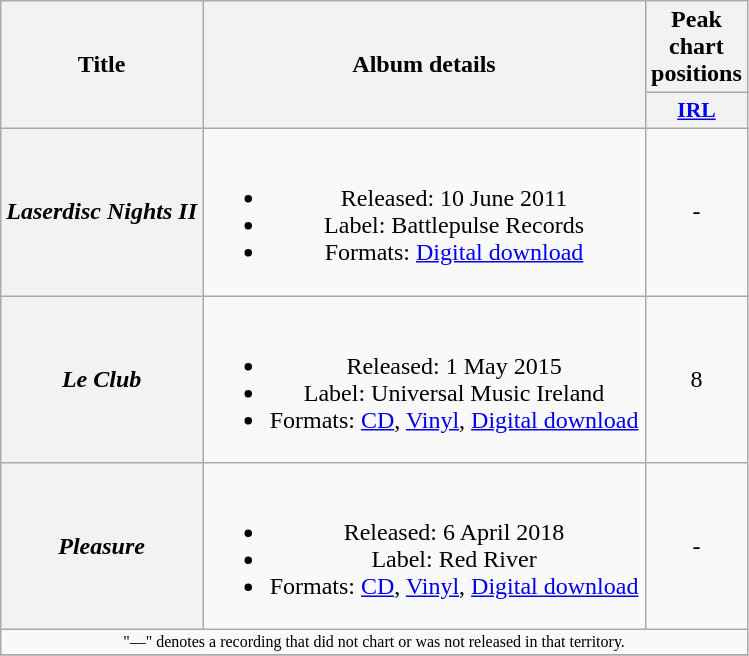<table class="wikitable plainrowheaders" style="text-align:center;">
<tr>
<th scope="col" rowspan="2">Title</th>
<th scope="col" rowspan="2" style="width:18em;">Album details</th>
<th scope="col" colspan="1">Peak chart positions</th>
</tr>
<tr>
<th scope="col" style="width:2.5em;font-size:90%;"><a href='#'>IRL</a><br></th>
</tr>
<tr>
<th scope="row"><strong><em>Laserdisc Nights II</em></strong></th>
<td><br><ul><li>Released: 10 June 2011</li><li>Label: Battlepulse Records</li><li>Formats: <a href='#'>Digital download</a></li></ul></td>
<td>-</td>
</tr>
<tr>
<th scope="row"><strong><em>Le Club</em></strong></th>
<td><br><ul><li>Released: 1 May 2015</li><li>Label: Universal Music Ireland</li><li>Formats: <a href='#'>CD</a>, <a href='#'>Vinyl</a>, <a href='#'>Digital download</a></li></ul></td>
<td>8</td>
</tr>
<tr>
<th scope="row"><strong><em>Pleasure</em></strong></th>
<td><br><ul><li>Released: 6 April 2018</li><li>Label: Red River</li><li>Formats: <a href='#'>CD</a>, <a href='#'>Vinyl</a>, <a href='#'>Digital download</a></li></ul></td>
<td>-</td>
</tr>
<tr>
<td align="center" colspan="12" style="font-size: 8pt">"—" denotes a recording that did not chart or was not released in that territory.</td>
</tr>
<tr>
</tr>
</table>
